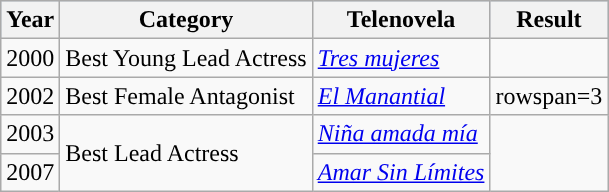<table class="wikitable">
<tr style="background:#b0c4de;">
<th>Year</th>
<th>Category</th>
<th>Telenovela</th>
<th>Result</th>
</tr>
<tr>
<td>2000</td>
<td>Best Young Lead Actress</td>
<td><em><a href='#'>Tres mujeres</a></em></td>
<td></td>
</tr>
<tr>
<td>2002</td>
<td>Best Female Antagonist</td>
<td><em><a href='#'>El Manantial</a></em></td>
<td>rowspan=3 </td>
</tr>
<tr>
<td>2003</td>
<td rowspan=2>Best Lead Actress</td>
<td><em><a href='#'>Niña amada mía</a></em></td>
</tr>
<tr>
<td>2007</td>
<td><em><a href='#'>Amar Sin Límites</a></em></td>
</tr>
</table>
